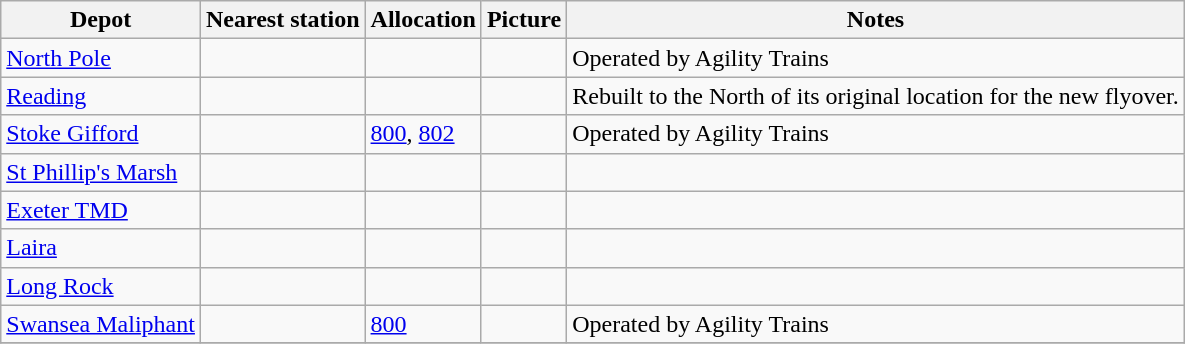<table class="wikitable">
<tr>
<th>Depot</th>
<th>Nearest station</th>
<th>Allocation</th>
<th>Picture</th>
<th>Notes</th>
</tr>
<tr>
<td><a href='#'>North Pole</a></td>
<td></td>
<td></td>
<td></td>
<td>Operated by Agility Trains</td>
</tr>
<tr>
<td><a href='#'>Reading</a></td>
<td></td>
<td></td>
<td></td>
<td>Rebuilt to the North of its original location for the new flyover.</td>
</tr>
<tr>
<td><a href='#'>Stoke Gifford</a></td>
<td></td>
<td><a href='#'>800</a>, <a href='#'>802</a></td>
<td></td>
<td>Operated by Agility Trains</td>
</tr>
<tr>
<td><a href='#'>St Phillip's Marsh</a></td>
<td></td>
<td></td>
<td></td>
<td></td>
</tr>
<tr>
<td><a href='#'>Exeter TMD</a></td>
<td></td>
<td></td>
<td></td>
<td></td>
</tr>
<tr>
<td><a href='#'>Laira</a></td>
<td></td>
<td></td>
<td></td>
<td></td>
</tr>
<tr>
<td><a href='#'>Long Rock</a></td>
<td></td>
<td></td>
<td></td>
<td></td>
</tr>
<tr>
<td><a href='#'>Swansea Maliphant</a></td>
<td></td>
<td><a href='#'>800</a></td>
<td></td>
<td>Operated by Agility Trains</td>
</tr>
<tr>
</tr>
</table>
